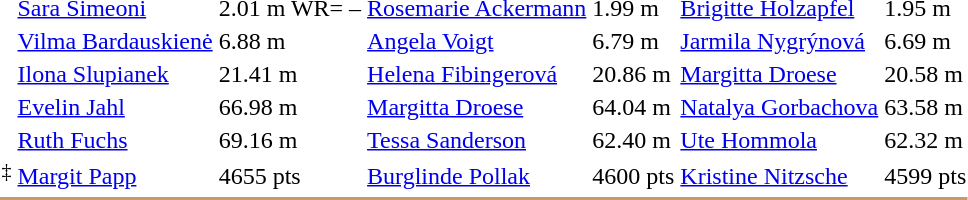<table>
<tr>
<td></td>
<td><a href='#'>Sara Simeoni</a><br></td>
<td>2.01 m WR= – </td>
<td><a href='#'>Rosemarie Ackermann</a><br></td>
<td>1.99 m</td>
<td><a href='#'>Brigitte Holzapfel</a><br></td>
<td>1.95 m</td>
</tr>
<tr>
<td> </td>
<td><a href='#'>Vilma Bardauskienė</a><br></td>
<td>6.88 m</td>
<td><a href='#'>Angela Voigt</a><br></td>
<td>6.79 m</td>
<td><a href='#'>Jarmila Nygrýnová</a><br></td>
<td>6.69 m</td>
</tr>
<tr>
<td></td>
<td><a href='#'>Ilona Slupianek</a><br></td>
<td>21.41 m </td>
<td><a href='#'>Helena Fibingerová</a><br></td>
<td>20.86 m</td>
<td><a href='#'>Margitta Droese</a><br></td>
<td>20.58 m</td>
</tr>
<tr>
<td></td>
<td><a href='#'>Evelin Jahl</a><br></td>
<td>66.98 m</td>
<td><a href='#'>Margitta Droese</a><br></td>
<td>64.04 m</td>
<td><a href='#'>Natalya Gorbachova</a><br></td>
<td>63.58 m</td>
</tr>
<tr>
<td></td>
<td><a href='#'>Ruth Fuchs</a><br></td>
<td>69.16 m </td>
<td><a href='#'>Tessa Sanderson</a><br></td>
<td>62.40 m</td>
<td><a href='#'>Ute Hommola</a><br></td>
<td>62.32 m</td>
</tr>
<tr>
<td><sup>‡</sup></td>
<td><a href='#'>Margit Papp</a><br></td>
<td>4655 pts</td>
<td><a href='#'>Burglinde Pollak</a><br></td>
<td>4600 pts</td>
<td><a href='#'>Kristine Nitzsche</a><br></td>
<td>4599 pts</td>
</tr>
<tr bgcolor= CC9966>
<td colspan=7></td>
</tr>
</table>
